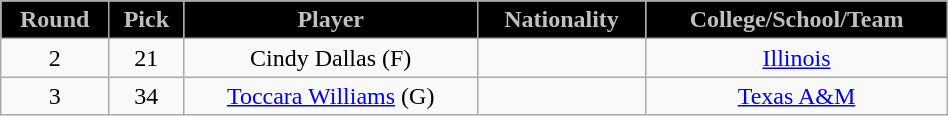<table class="wikitable" width="50%">
<tr align="center" style="background:black; color:silver;">
<td><strong>Round</strong></td>
<td><strong>Pick</strong></td>
<td><strong>Player</strong></td>
<td><strong>Nationality</strong></td>
<td><strong>College/School/Team</strong></td>
</tr>
<tr align="center">
<td>2</td>
<td>21</td>
<td>Cindy Dallas (F)</td>
<td></td>
<td><a href='#'>Illinois</a></td>
</tr>
<tr align="center">
<td>3</td>
<td>34</td>
<td><a href='#'>Toccara Williams</a> (G)</td>
<td></td>
<td><a href='#'>Texas A&M</a></td>
</tr>
</table>
